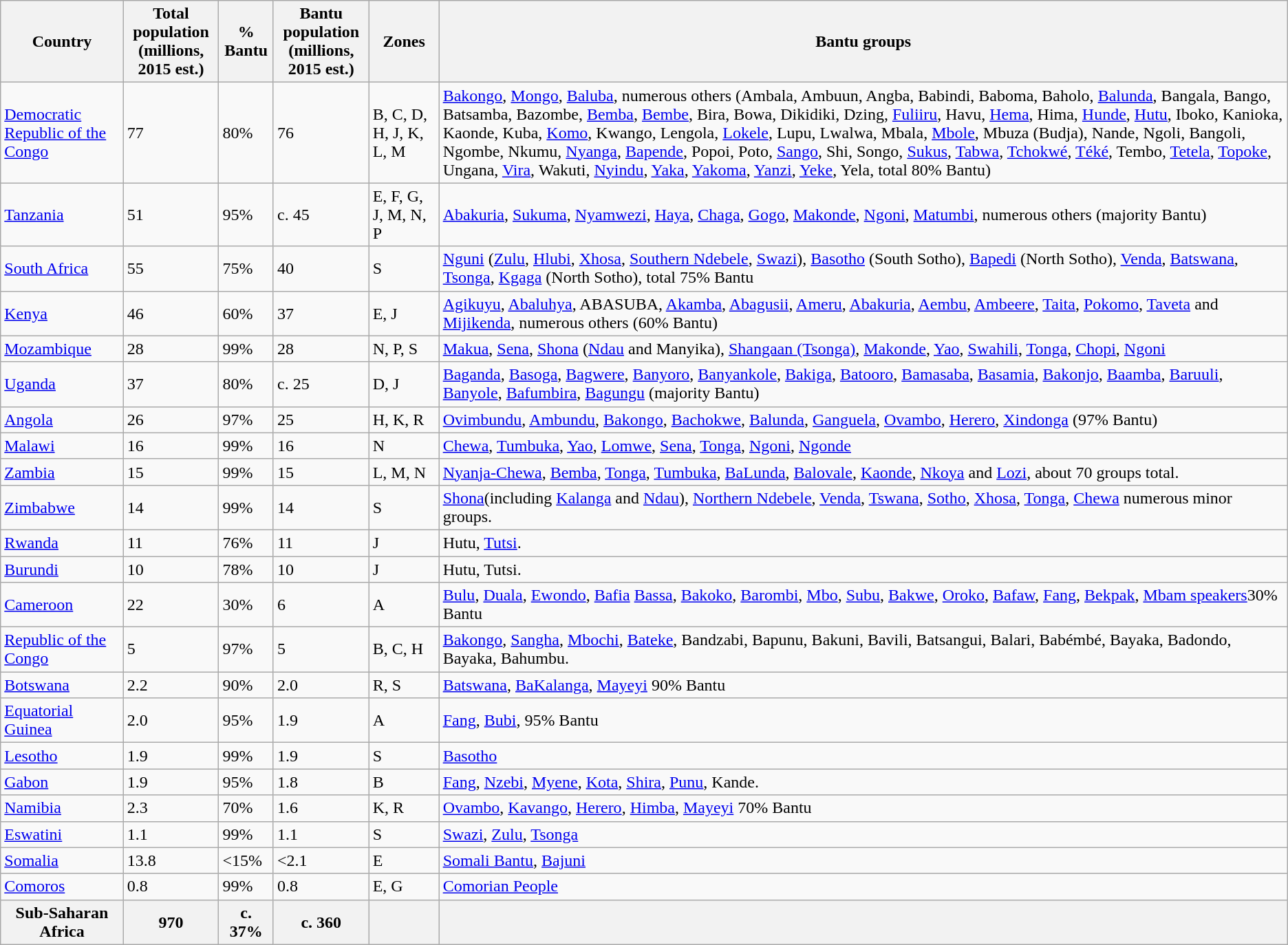<table class="wikitable sortable">
<tr>
<th>Country</th>
<th>Total population<br>(millions, 2015 est.)</th>
<th>% Bantu</th>
<th>Bantu population<br>(millions, 2015 est.)</th>
<th>Zones</th>
<th>Bantu groups</th>
</tr>
<tr>
<td><a href='#'>Democratic Republic of the Congo</a></td>
<td>77</td>
<td>80%</td>
<td>76</td>
<td>B, C, D, H, J, K, L, M</td>
<td><a href='#'>Bakongo</a>, <a href='#'>Mongo</a>, <a href='#'>Baluba</a>, numerous others (Ambala, Ambuun, Angba, Babindi, Baboma, Baholo, <a href='#'>Balunda</a>, Bangala, Bango, Batsamba, Bazombe, <a href='#'>Bemba</a>, <a href='#'>Bembe</a>, Bira, Bowa, Dikidiki, Dzing, <a href='#'>Fuliiru</a>, Havu, <a href='#'>Hema</a>, Hima, <a href='#'>Hunde</a>, <a href='#'>Hutu</a>, Iboko, Kanioka, Kaonde, Kuba, <a href='#'>Komo</a>, Kwango, Lengola, <a href='#'>Lokele</a>, Lupu, Lwalwa, Mbala, <a href='#'>Mbole</a>, Mbuza (Budja), Nande, Ngoli, Bangoli, Ngombe, Nkumu, <a href='#'>Nyanga</a>, <a href='#'>Bapende</a>, Popoi, Poto, <a href='#'>Sango</a>, Shi, Songo, <a href='#'>Sukus</a>, <a href='#'>Tabwa</a>, <a href='#'>Tchokwé</a>, <a href='#'>Téké</a>, Tembo, <a href='#'>Tetela</a>, <a href='#'>Topoke</a>, Ungana, <a href='#'>Vira</a>, Wakuti, <a href='#'>Nyindu</a>, <a href='#'>Yaka</a>, <a href='#'>Yakoma</a>, <a href='#'>Yanzi</a>, <a href='#'>Yeke</a>, Yela, total 80% Bantu)</td>
</tr>
<tr>
<td><a href='#'>Tanzania</a></td>
<td>51</td>
<td>95%</td>
<td>c. 45</td>
<td>E, F, G, J, M, N, P</td>
<td><a href='#'>Abakuria</a>, <a href='#'>Sukuma</a>, <a href='#'>Nyamwezi</a>, <a href='#'>Haya</a>, <a href='#'>Chaga</a>, <a href='#'>Gogo</a>, <a href='#'>Makonde</a>, <a href='#'>Ngoni</a>, <a href='#'>Matumbi</a>, numerous others (majority Bantu) </td>
</tr>
<tr>
<td><a href='#'>South Africa</a></td>
<td>55</td>
<td>75%</td>
<td>40</td>
<td>S</td>
<td><a href='#'>Nguni</a> (<a href='#'>Zulu</a>, <a href='#'>Hlubi</a>, <a href='#'>Xhosa</a>, <a href='#'>Southern Ndebele</a>, <a href='#'>Swazi</a>), <a href='#'>Basotho</a> (South Sotho), <a href='#'>Bapedi</a> (North Sotho), <a href='#'>Venda</a>, <a href='#'>Batswana</a>, <a href='#'>Tsonga</a>, <a href='#'>Kgaga</a> (North Sotho), total 75% Bantu</td>
</tr>
<tr>
<td><a href='#'>Kenya</a></td>
<td>46</td>
<td>60%</td>
<td>37</td>
<td>E, J</td>
<td><a href='#'>Agikuyu</a>, <a href='#'>Abaluhya</a>, ABASUBA, <a href='#'>Akamba</a>, <a href='#'>Abagusii</a>, <a href='#'>Ameru</a>, <a href='#'>Abakuria</a>, <a href='#'>Aembu</a>, <a href='#'>Ambeere</a>, <a href='#'>Taita</a>, <a href='#'>Pokomo</a>, <a href='#'>Taveta</a> and <a href='#'>Mijikenda</a>, numerous others (60% Bantu)</td>
</tr>
<tr>
<td><a href='#'>Mozambique</a></td>
<td>28</td>
<td>99%</td>
<td>28</td>
<td>N, P, S</td>
<td><a href='#'>Makua</a>, <a href='#'>Sena</a>, <a href='#'>Shona</a> (<a href='#'>Ndau</a> and Manyika), <a href='#'>Shangaan (Tsonga)</a>, <a href='#'>Makonde</a>, <a href='#'>Yao</a>, <a href='#'>Swahili</a>, <a href='#'>Tonga</a>, <a href='#'>Chopi</a>, <a href='#'>Ngoni</a></td>
</tr>
<tr>
<td><a href='#'>Uganda</a></td>
<td>37</td>
<td>80%</td>
<td>c. 25</td>
<td>D, J</td>
<td><a href='#'>Baganda</a>, <a href='#'>Basoga</a>, <a href='#'>Bagwere</a>, <a href='#'>Banyoro</a>, <a href='#'>Banyankole</a>, <a href='#'>Bakiga</a>, <a href='#'>Batooro</a>, <a href='#'>Bamasaba</a>, <a href='#'>Basamia</a>, <a href='#'>Bakonjo</a>, <a href='#'>Baamba</a>, <a href='#'>Baruuli</a>, <a href='#'>Banyole</a>, <a href='#'>Bafumbira</a>, <a href='#'>Bagungu</a> (majority Bantu)</td>
</tr>
<tr>
<td><a href='#'>Angola</a></td>
<td>26</td>
<td>97%</td>
<td>25</td>
<td>H, K, R</td>
<td><a href='#'>Ovimbundu</a>, <a href='#'>Ambundu</a>, <a href='#'>Bakongo</a>, <a href='#'>Bachokwe</a>, <a href='#'>Balunda</a>, <a href='#'>Ganguela</a>, <a href='#'>Ovambo</a>, <a href='#'>Herero</a>, <a href='#'>Xindonga</a> (97% Bantu)</td>
</tr>
<tr>
<td><a href='#'>Malawi</a></td>
<td>16</td>
<td>99%</td>
<td>16</td>
<td>N</td>
<td><a href='#'>Chewa</a>, <a href='#'>Tumbuka</a>, <a href='#'>Yao</a>, <a href='#'>Lomwe</a>, <a href='#'>Sena</a>, <a href='#'>Tonga</a>, <a href='#'>Ngoni</a>, <a href='#'>Ngonde</a></td>
</tr>
<tr>
<td><a href='#'>Zambia</a></td>
<td>15</td>
<td>99%</td>
<td>15</td>
<td>L, M, N</td>
<td><a href='#'>Nyanja-Chewa</a>, <a href='#'>Bemba</a>, <a href='#'>Tonga</a>, <a href='#'>Tumbuka</a>, <a href='#'>BaLunda</a>, <a href='#'>Balovale</a>, <a href='#'>Kaonde</a>, <a href='#'>Nkoya</a> and <a href='#'>Lozi</a>, about 70 groups total.</td>
</tr>
<tr>
<td><a href='#'>Zimbabwe</a></td>
<td>14</td>
<td>99%</td>
<td>14</td>
<td>S</td>
<td><a href='#'>Shona</a>(including <a href='#'>Kalanga</a> and <a href='#'>Ndau</a>), <a href='#'>Northern Ndebele</a>, <a href='#'>Venda</a>, <a href='#'>Tswana</a>, <a href='#'>Sotho</a>, <a href='#'>Xhosa</a>, <a href='#'>Tonga</a>, <a href='#'>Chewa</a> numerous minor groups.</td>
</tr>
<tr>
<td><a href='#'>Rwanda</a></td>
<td>11</td>
<td>76%</td>
<td>11</td>
<td>J</td>
<td>Hutu, <a href='#'>Tutsi</a>.</td>
</tr>
<tr>
<td><a href='#'>Burundi</a></td>
<td>10</td>
<td>78%</td>
<td>10</td>
<td>J</td>
<td>Hutu, Tutsi.</td>
</tr>
<tr>
<td><a href='#'>Cameroon</a></td>
<td>22</td>
<td>30%</td>
<td>6</td>
<td>A</td>
<td><a href='#'>Bulu</a>, <a href='#'>Duala</a>, <a href='#'>Ewondo</a>, <a href='#'>Bafia</a> <a href='#'>Bassa</a>, <a href='#'>Bakoko</a>, <a href='#'>Barombi</a>, <a href='#'>Mbo</a>, <a href='#'>Subu</a>, <a href='#'>Bakwe</a>, <a href='#'>Oroko</a>, <a href='#'>Bafaw</a>, <a href='#'>Fang</a>, <a href='#'>Bekpak</a>, <a href='#'>Mbam speakers</a>30% Bantu</td>
</tr>
<tr>
<td><a href='#'>Republic of the Congo</a></td>
<td>5</td>
<td>97%</td>
<td>5</td>
<td>B, C, H</td>
<td><a href='#'>Bakongo</a>, <a href='#'>Sangha</a>, <a href='#'>Mbochi</a>, <a href='#'>Bateke</a>, Bandzabi, Bapunu, Bakuni, Bavili, Batsangui, Balari, Babémbé, Bayaka, Badondo, Bayaka, Bahumbu.</td>
</tr>
<tr>
<td><a href='#'>Botswana</a></td>
<td>2.2</td>
<td>90%</td>
<td>2.0</td>
<td>R, S</td>
<td><a href='#'>Batswana</a>, <a href='#'>BaKalanga</a>, <a href='#'>Mayeyi</a> 90% Bantu</td>
</tr>
<tr>
<td><a href='#'>Equatorial Guinea</a></td>
<td>2.0</td>
<td>95%</td>
<td>1.9</td>
<td>A</td>
<td><a href='#'>Fang</a>, <a href='#'>Bubi</a>, 95% Bantu</td>
</tr>
<tr>
<td><a href='#'>Lesotho</a></td>
<td>1.9</td>
<td>99%</td>
<td>1.9</td>
<td>S</td>
<td><a href='#'>Basotho</a></td>
</tr>
<tr>
<td><a href='#'>Gabon</a></td>
<td>1.9</td>
<td>95%</td>
<td>1.8</td>
<td>B</td>
<td><a href='#'>Fang</a>, <a href='#'>Nzebi</a>, <a href='#'>Myene</a>, <a href='#'>Kota</a>, <a href='#'>Shira</a>, <a href='#'>Punu</a>, Kande.</td>
</tr>
<tr>
<td><a href='#'>Namibia</a></td>
<td>2.3</td>
<td>70%</td>
<td>1.6</td>
<td>K, R</td>
<td><a href='#'>Ovambo</a>, <a href='#'>Kavango</a>, <a href='#'>Herero</a>, <a href='#'>Himba</a>, <a href='#'>Mayeyi</a> 70% Bantu</td>
</tr>
<tr>
<td><a href='#'>Eswatini</a></td>
<td>1.1</td>
<td>99%</td>
<td>1.1</td>
<td>S</td>
<td><a href='#'>Swazi</a>, <a href='#'>Zulu</a>, <a href='#'>Tsonga</a></td>
</tr>
<tr>
<td><a href='#'>Somalia</a></td>
<td>13.8</td>
<td><15%</td>
<td><2.1</td>
<td>E</td>
<td><a href='#'>Somali Bantu</a>, <a href='#'>Bajuni</a></td>
</tr>
<tr>
<td><a href='#'>Comoros</a></td>
<td>0.8</td>
<td>99%</td>
<td>0.8</td>
<td>E, G</td>
<td><a href='#'>Comorian People</a></td>
</tr>
<tr>
<th>Sub-Saharan Africa</th>
<th>970</th>
<th>c. 37%</th>
<th>c. 360</th>
<th></th>
<th></th>
</tr>
</table>
